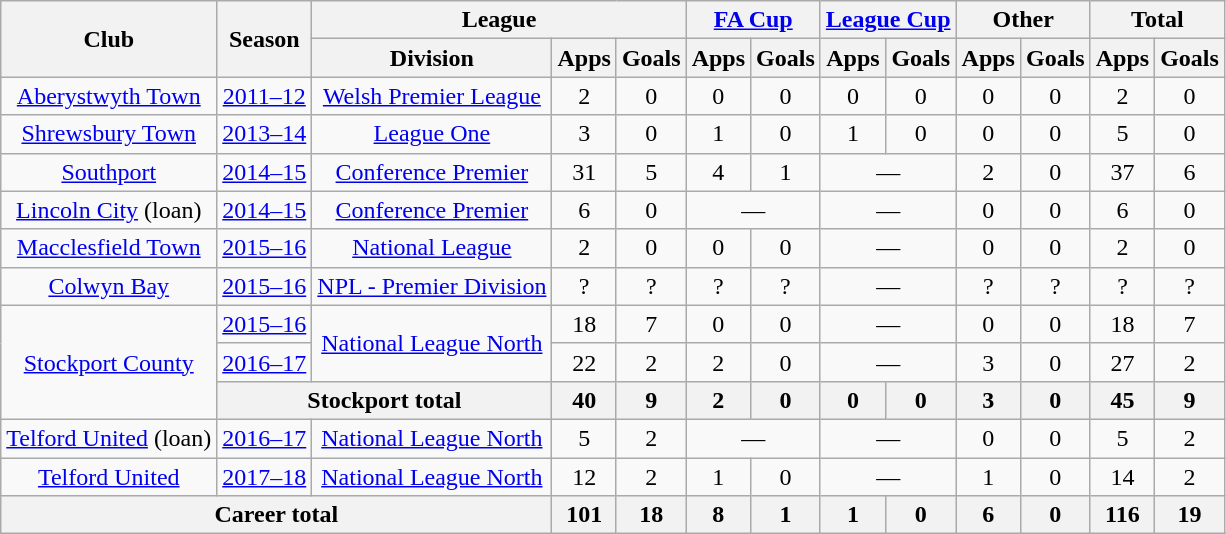<table class="wikitable" style="text-align: center">
<tr>
<th rowspan="2">Club</th>
<th rowspan="2">Season</th>
<th colspan="3">League</th>
<th colspan="2"><a href='#'>FA Cup</a></th>
<th colspan="2"><a href='#'>League Cup</a></th>
<th colspan="2">Other</th>
<th colspan="2">Total</th>
</tr>
<tr>
<th>Division</th>
<th>Apps</th>
<th>Goals</th>
<th>Apps</th>
<th>Goals</th>
<th>Apps</th>
<th>Goals</th>
<th>Apps</th>
<th>Goals</th>
<th>Apps</th>
<th>Goals</th>
</tr>
<tr>
<td><a href='#'>Aberystwyth Town</a></td>
<td><a href='#'>2011–12</a></td>
<td><a href='#'>Welsh Premier League</a></td>
<td>2</td>
<td>0</td>
<td>0</td>
<td>0</td>
<td>0</td>
<td>0</td>
<td>0</td>
<td>0</td>
<td>2</td>
<td>0</td>
</tr>
<tr>
<td><a href='#'>Shrewsbury Town</a></td>
<td><a href='#'>2013–14</a></td>
<td><a href='#'>League One</a></td>
<td>3</td>
<td>0</td>
<td>1</td>
<td>0</td>
<td>1</td>
<td>0</td>
<td>0</td>
<td>0</td>
<td>5</td>
<td>0</td>
</tr>
<tr>
<td><a href='#'>Southport</a></td>
<td><a href='#'>2014–15</a></td>
<td><a href='#'>Conference Premier</a></td>
<td>31</td>
<td>5</td>
<td>4</td>
<td>1</td>
<td colspan="2">—</td>
<td>2</td>
<td>0</td>
<td>37</td>
<td>6</td>
</tr>
<tr>
<td><a href='#'>Lincoln City</a> (loan)</td>
<td><a href='#'>2014–15</a></td>
<td><a href='#'>Conference Premier</a></td>
<td>6</td>
<td>0</td>
<td colspan="2">—</td>
<td colspan="2">—</td>
<td>0</td>
<td>0</td>
<td>6</td>
<td>0</td>
</tr>
<tr>
<td><a href='#'>Macclesfield Town</a></td>
<td><a href='#'>2015–16</a></td>
<td><a href='#'>National League</a></td>
<td>2</td>
<td>0</td>
<td>0</td>
<td>0</td>
<td colspan="2">—</td>
<td>0</td>
<td>0</td>
<td>2</td>
<td>0</td>
</tr>
<tr>
<td><a href='#'>Colwyn Bay</a></td>
<td><a href='#'>2015–16</a></td>
<td><a href='#'>NPL - Premier Division</a></td>
<td>?</td>
<td>?</td>
<td>?</td>
<td>?</td>
<td colspan="2">—</td>
<td>?</td>
<td>?</td>
<td>?</td>
<td>?</td>
</tr>
<tr>
<td rowspan="3"><a href='#'>Stockport County</a></td>
<td><a href='#'>2015–16</a></td>
<td rowspan="2"><a href='#'>National League North</a></td>
<td>18</td>
<td>7</td>
<td>0</td>
<td>0</td>
<td colspan="2">—</td>
<td>0</td>
<td>0</td>
<td>18</td>
<td>7</td>
</tr>
<tr>
<td><a href='#'>2016–17</a></td>
<td>22</td>
<td>2</td>
<td>2</td>
<td>0</td>
<td colspan="2">—</td>
<td>3</td>
<td>0</td>
<td>27</td>
<td>2</td>
</tr>
<tr>
<th colspan="2">Stockport total</th>
<th>40</th>
<th>9</th>
<th>2</th>
<th>0</th>
<th>0</th>
<th>0</th>
<th>3</th>
<th>0</th>
<th>45</th>
<th>9</th>
</tr>
<tr>
<td><a href='#'>Telford United</a> (loan)</td>
<td><a href='#'>2016–17</a></td>
<td><a href='#'>National League North</a></td>
<td>5</td>
<td>2</td>
<td colspan="2">—</td>
<td colspan="2">—</td>
<td>0</td>
<td>0</td>
<td>5</td>
<td>2</td>
</tr>
<tr>
<td><a href='#'>Telford United</a></td>
<td><a href='#'>2017–18</a></td>
<td><a href='#'>National League North</a></td>
<td>12</td>
<td>2</td>
<td>1</td>
<td>0</td>
<td colspan="2">—</td>
<td>1</td>
<td>0</td>
<td>14</td>
<td>2</td>
</tr>
<tr>
<th colspan="3">Career total</th>
<th>101</th>
<th>18</th>
<th>8</th>
<th>1</th>
<th>1</th>
<th>0</th>
<th>6</th>
<th>0</th>
<th>116</th>
<th>19</th>
</tr>
</table>
